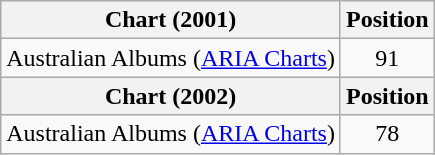<table class="wikitable">
<tr>
<th>Chart (2001)</th>
<th>Position</th>
</tr>
<tr>
<td>Australian Albums (<a href='#'>ARIA Charts</a>) </td>
<td align="center">91</td>
</tr>
<tr>
<th>Chart (2002)</th>
<th>Position</th>
</tr>
<tr>
<td>Australian Albums (<a href='#'>ARIA Charts</a>) </td>
<td align="center">78</td>
</tr>
</table>
